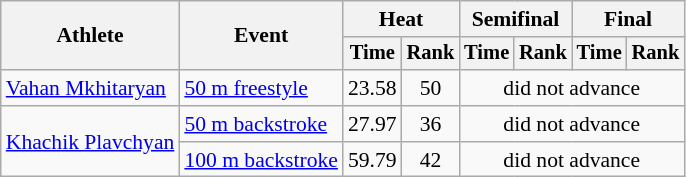<table class=wikitable style="font-size:90%">
<tr>
<th rowspan="2">Athlete</th>
<th rowspan="2">Event</th>
<th colspan="2">Heat</th>
<th colspan="2">Semifinal</th>
<th colspan="2">Final</th>
</tr>
<tr style="font-size:95%">
<th>Time</th>
<th>Rank</th>
<th>Time</th>
<th>Rank</th>
<th>Time</th>
<th>Rank</th>
</tr>
<tr align=center>
<td align=left><a href='#'>Vahan Mkhitaryan</a></td>
<td align=left><a href='#'>50 m freestyle</a></td>
<td>23.58</td>
<td>50</td>
<td colspan=4>did not advance</td>
</tr>
<tr align=center>
<td align=left rowspan=2><a href='#'>Khachik Plavchyan</a></td>
<td align=left><a href='#'>50 m backstroke</a></td>
<td>27.97</td>
<td>36</td>
<td colspan=4>did not advance</td>
</tr>
<tr align=center>
<td align=left><a href='#'>100 m backstroke</a></td>
<td>59.79</td>
<td>42</td>
<td colspan=4>did not advance</td>
</tr>
</table>
